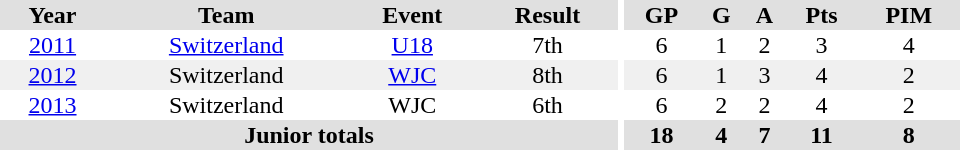<table border="0" cellpadding="1" cellspacing="0" ID="Table3" style="text-align:center; width:40em">
<tr ALIGN="center" bgcolor="#e0e0e0">
<th>Year</th>
<th>Team</th>
<th>Event</th>
<th>Result</th>
<th rowspan="99" bgcolor="#ffffff"></th>
<th>GP</th>
<th>G</th>
<th>A</th>
<th>Pts</th>
<th>PIM</th>
</tr>
<tr>
<td><a href='#'>2011</a></td>
<td><a href='#'>Switzerland</a></td>
<td><a href='#'>U18</a></td>
<td>7th</td>
<td>6</td>
<td>1</td>
<td>2</td>
<td>3</td>
<td>4</td>
</tr>
<tr bgcolor="#f0f0f0">
<td><a href='#'>2012</a></td>
<td>Switzerland</td>
<td><a href='#'>WJC</a></td>
<td>8th</td>
<td>6</td>
<td>1</td>
<td>3</td>
<td>4</td>
<td>2</td>
</tr>
<tr>
<td><a href='#'>2013</a></td>
<td>Switzerland</td>
<td>WJC</td>
<td>6th</td>
<td>6</td>
<td>2</td>
<td>2</td>
<td>4</td>
<td>2</td>
</tr>
<tr bgcolor="#e0e0e0">
<th colspan="4">Junior totals</th>
<th>18</th>
<th>4</th>
<th>7</th>
<th>11</th>
<th>8</th>
</tr>
</table>
